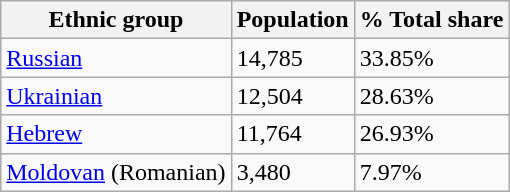<table class="wikitable sortable">
<tr>
<th>Ethnic group</th>
<th>Population</th>
<th>% Total share</th>
</tr>
<tr>
<td><a href='#'>Russian</a></td>
<td>14,785</td>
<td>33.85%</td>
</tr>
<tr>
<td><a href='#'>Ukrainian</a></td>
<td>12,504</td>
<td>28.63%</td>
</tr>
<tr>
<td><a href='#'>Hebrew</a></td>
<td>11,764</td>
<td>26.93%</td>
</tr>
<tr>
<td><a href='#'>Moldovan</a> (Romanian)</td>
<td>3,480</td>
<td>7.97%</td>
</tr>
</table>
